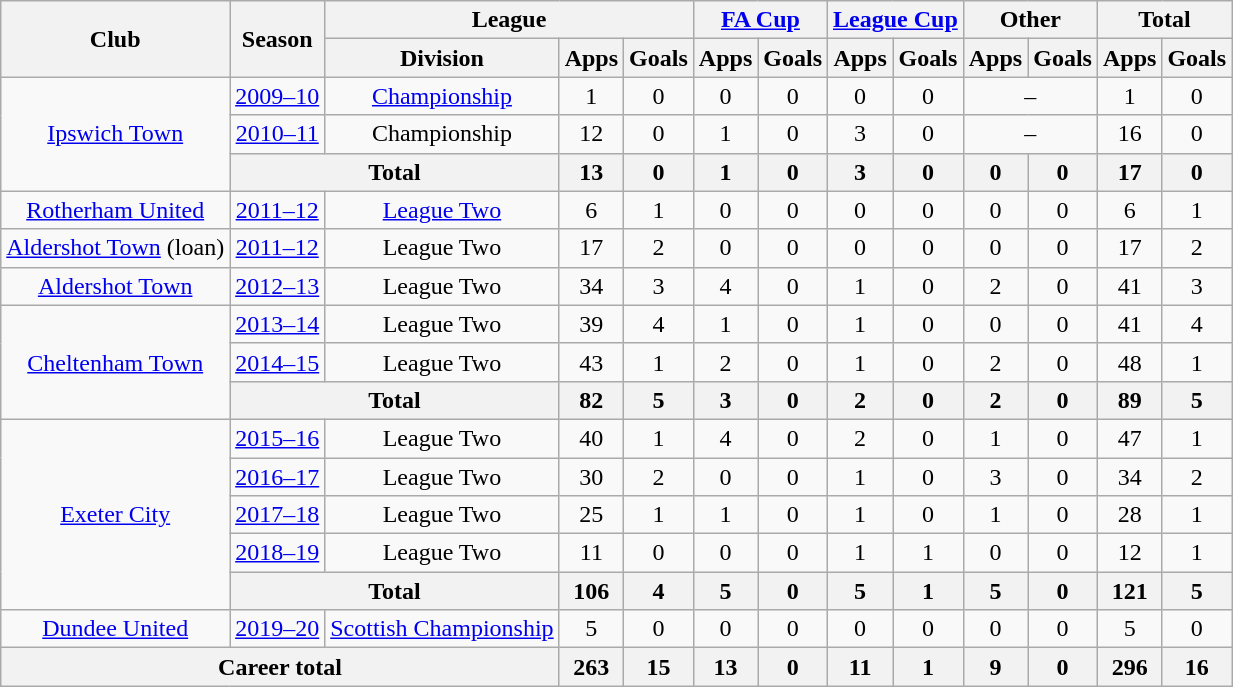<table class="wikitable" style="text-align:center">
<tr>
<th rowspan="2">Club</th>
<th rowspan="2">Season</th>
<th colspan="3">League</th>
<th colspan="2"><a href='#'>FA Cup</a></th>
<th colspan="2"><a href='#'>League Cup</a></th>
<th colspan="2">Other</th>
<th colspan="2">Total</th>
</tr>
<tr>
<th>Division</th>
<th>Apps</th>
<th>Goals</th>
<th>Apps</th>
<th>Goals</th>
<th>Apps</th>
<th>Goals</th>
<th>Apps</th>
<th>Goals</th>
<th>Apps</th>
<th>Goals</th>
</tr>
<tr>
<td rowspan="3"><a href='#'>Ipswich Town</a></td>
<td><a href='#'>2009–10</a></td>
<td><a href='#'>Championship</a></td>
<td>1</td>
<td>0</td>
<td>0</td>
<td>0</td>
<td>0</td>
<td>0</td>
<td colspan="2">–</td>
<td>1</td>
<td>0</td>
</tr>
<tr>
<td><a href='#'>2010–11</a></td>
<td>Championship</td>
<td>12</td>
<td>0</td>
<td>1</td>
<td>0</td>
<td>3</td>
<td>0</td>
<td colspan="2">–</td>
<td>16</td>
<td>0</td>
</tr>
<tr>
<th colspan="2">Total</th>
<th>13</th>
<th>0</th>
<th>1</th>
<th>0</th>
<th>3</th>
<th>0</th>
<th>0</th>
<th>0</th>
<th>17</th>
<th>0</th>
</tr>
<tr>
<td><a href='#'>Rotherham United</a></td>
<td><a href='#'>2011–12</a></td>
<td><a href='#'>League Two</a></td>
<td>6</td>
<td>1</td>
<td>0</td>
<td>0</td>
<td>0</td>
<td>0</td>
<td>0</td>
<td>0</td>
<td>6</td>
<td>1</td>
</tr>
<tr>
<td><a href='#'>Aldershot Town</a> (loan)</td>
<td><a href='#'>2011–12</a></td>
<td>League Two</td>
<td>17</td>
<td>2</td>
<td>0</td>
<td>0</td>
<td>0</td>
<td>0</td>
<td>0</td>
<td>0</td>
<td>17</td>
<td>2</td>
</tr>
<tr>
<td><a href='#'>Aldershot Town</a></td>
<td><a href='#'>2012–13</a></td>
<td>League Two</td>
<td>34</td>
<td>3</td>
<td>4</td>
<td>0</td>
<td>1</td>
<td>0</td>
<td>2</td>
<td>0</td>
<td>41</td>
<td>3</td>
</tr>
<tr>
<td rowspan="3"><a href='#'>Cheltenham Town</a></td>
<td><a href='#'>2013–14</a></td>
<td>League Two</td>
<td>39</td>
<td>4</td>
<td>1</td>
<td>0</td>
<td>1</td>
<td>0</td>
<td>0</td>
<td>0</td>
<td>41</td>
<td>4</td>
</tr>
<tr>
<td><a href='#'>2014–15</a></td>
<td>League Two</td>
<td>43</td>
<td>1</td>
<td>2</td>
<td>0</td>
<td>1</td>
<td>0</td>
<td>2</td>
<td>0</td>
<td>48</td>
<td>1</td>
</tr>
<tr>
<th colspan="2">Total</th>
<th>82</th>
<th>5</th>
<th>3</th>
<th>0</th>
<th>2</th>
<th>0</th>
<th>2</th>
<th>0</th>
<th>89</th>
<th>5</th>
</tr>
<tr>
<td rowspan="5"><a href='#'>Exeter City</a></td>
<td><a href='#'>2015–16</a></td>
<td>League Two</td>
<td>40</td>
<td>1</td>
<td>4</td>
<td>0</td>
<td>2</td>
<td>0</td>
<td>1</td>
<td>0</td>
<td>47</td>
<td>1</td>
</tr>
<tr>
<td><a href='#'>2016–17</a></td>
<td>League Two</td>
<td>30</td>
<td>2</td>
<td>0</td>
<td>0</td>
<td>1</td>
<td>0</td>
<td>3</td>
<td>0</td>
<td>34</td>
<td>2</td>
</tr>
<tr>
<td><a href='#'>2017–18</a></td>
<td>League Two</td>
<td>25</td>
<td>1</td>
<td>1</td>
<td>0</td>
<td>1</td>
<td>0</td>
<td>1</td>
<td>0</td>
<td>28</td>
<td>1</td>
</tr>
<tr>
<td><a href='#'>2018–19</a></td>
<td>League Two</td>
<td>11</td>
<td>0</td>
<td>0</td>
<td>0</td>
<td>1</td>
<td>1</td>
<td>0</td>
<td>0</td>
<td>12</td>
<td>1</td>
</tr>
<tr>
<th colspan="2">Total</th>
<th>106</th>
<th>4</th>
<th>5</th>
<th>0</th>
<th>5</th>
<th>1</th>
<th>5</th>
<th>0</th>
<th>121</th>
<th>5</th>
</tr>
<tr>
<td><a href='#'>Dundee United</a></td>
<td><a href='#'>2019–20</a></td>
<td><a href='#'>Scottish Championship</a></td>
<td>5</td>
<td>0</td>
<td>0</td>
<td>0</td>
<td>0</td>
<td>0</td>
<td>0</td>
<td>0</td>
<td>5</td>
<td>0</td>
</tr>
<tr>
<th colspan="3">Career total</th>
<th>263</th>
<th>15</th>
<th>13</th>
<th>0</th>
<th>11</th>
<th>1</th>
<th>9</th>
<th>0</th>
<th>296</th>
<th>16</th>
</tr>
</table>
